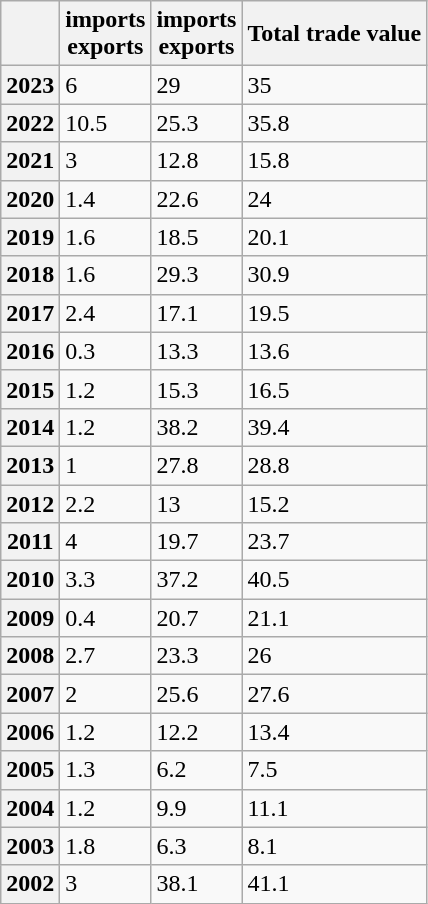<table class="wikitable">
<tr>
<th></th>
<th> imports<br> exports</th>
<th> imports<br> exports</th>
<th>Total trade value</th>
</tr>
<tr>
<th>2023</th>
<td>6</td>
<td>29</td>
<td>35</td>
</tr>
<tr>
<th>2022</th>
<td>10.5</td>
<td>25.3</td>
<td>35.8</td>
</tr>
<tr>
<th>2021</th>
<td>3</td>
<td>12.8</td>
<td>15.8</td>
</tr>
<tr>
<th>2020</th>
<td>1.4</td>
<td>22.6</td>
<td>24</td>
</tr>
<tr>
<th>2019</th>
<td>1.6</td>
<td>18.5</td>
<td>20.1</td>
</tr>
<tr>
<th>2018</th>
<td>1.6</td>
<td>29.3</td>
<td>30.9</td>
</tr>
<tr>
<th>2017</th>
<td>2.4</td>
<td>17.1</td>
<td>19.5</td>
</tr>
<tr>
<th>2016</th>
<td>0.3</td>
<td>13.3</td>
<td>13.6</td>
</tr>
<tr>
<th>2015</th>
<td>1.2</td>
<td>15.3</td>
<td>16.5</td>
</tr>
<tr>
<th>2014</th>
<td>1.2</td>
<td>38.2</td>
<td>39.4</td>
</tr>
<tr>
<th>2013</th>
<td>1</td>
<td>27.8</td>
<td>28.8</td>
</tr>
<tr>
<th>2012</th>
<td>2.2</td>
<td>13</td>
<td>15.2</td>
</tr>
<tr>
<th>2011</th>
<td>4</td>
<td>19.7</td>
<td>23.7</td>
</tr>
<tr>
<th>2010</th>
<td>3.3</td>
<td>37.2</td>
<td>40.5</td>
</tr>
<tr>
<th>2009</th>
<td>0.4</td>
<td>20.7</td>
<td>21.1</td>
</tr>
<tr>
<th>2008</th>
<td>2.7</td>
<td>23.3</td>
<td>26</td>
</tr>
<tr>
<th>2007</th>
<td>2</td>
<td>25.6</td>
<td>27.6</td>
</tr>
<tr>
<th>2006</th>
<td>1.2</td>
<td>12.2</td>
<td>13.4</td>
</tr>
<tr>
<th>2005</th>
<td>1.3</td>
<td>6.2</td>
<td>7.5</td>
</tr>
<tr>
<th>2004</th>
<td>1.2</td>
<td>9.9</td>
<td>11.1</td>
</tr>
<tr>
<th>2003</th>
<td>1.8</td>
<td>6.3</td>
<td>8.1</td>
</tr>
<tr>
<th>2002</th>
<td>3</td>
<td>38.1</td>
<td>41.1</td>
</tr>
</table>
